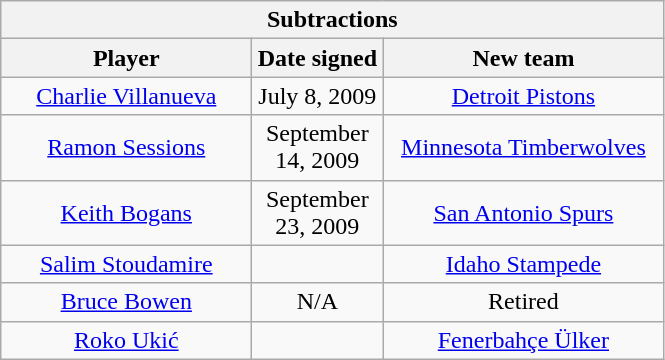<table class="wikitable" style="text-align:center">
<tr>
<th colspan=3>Subtractions</th>
</tr>
<tr>
<th style="width:160px">Player</th>
<th style="width:80px">Date signed</th>
<th style="width:180px">New team</th>
</tr>
<tr>
<td><a href='#'>Charlie Villanueva</a></td>
<td>July 8, 2009</td>
<td><a href='#'>Detroit Pistons</a></td>
</tr>
<tr>
<td><a href='#'>Ramon Sessions</a></td>
<td>September 14, 2009</td>
<td><a href='#'>Minnesota Timberwolves</a></td>
</tr>
<tr>
<td><a href='#'>Keith Bogans</a></td>
<td>September 23, 2009</td>
<td><a href='#'>San Antonio Spurs</a></td>
</tr>
<tr>
<td><a href='#'>Salim Stoudamire</a></td>
<td></td>
<td><a href='#'>Idaho Stampede</a></td>
</tr>
<tr>
<td><a href='#'>Bruce Bowen</a></td>
<td>N/A</td>
<td>Retired</td>
</tr>
<tr>
<td><a href='#'>Roko Ukić</a></td>
<td></td>
<td><a href='#'>Fenerbahçe Ülker</a></td>
</tr>
</table>
